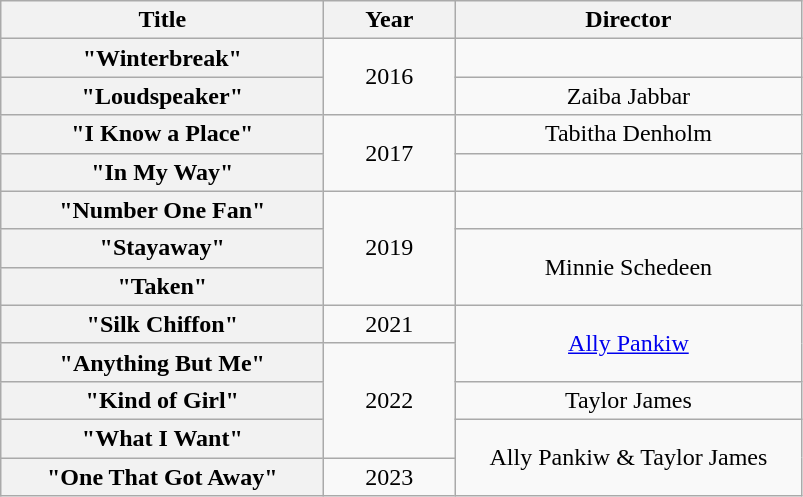<table class="wikitable plainrowheaders" style="text-align:center;">
<tr>
<th scope="col" style="width:13em;">Title</th>
<th scope="col" style="width:5em;">Year</th>
<th scope="col" style="width:14em;">Director</th>
</tr>
<tr>
<th scope="row">"Winterbreak"</th>
<td rowspan="2">2016</td>
<td></td>
</tr>
<tr>
<th scope="row">"Loudspeaker"</th>
<td>Zaiba Jabbar</td>
</tr>
<tr>
<th scope="row">"I Know a Place"</th>
<td rowspan="2">2017</td>
<td>Tabitha Denholm</td>
</tr>
<tr>
<th scope="row">"In My Way"</th>
</tr>
<tr>
<th scope="row">"Number One Fan"</th>
<td rowspan="3">2019</td>
<td></td>
</tr>
<tr>
<th scope="row">"Stayaway"</th>
<td rowspan="2">Minnie Schedeen</td>
</tr>
<tr>
<th scope="row">"Taken"</th>
</tr>
<tr>
<th scope="row">"Silk Chiffon"</th>
<td>2021</td>
<td rowspan="2"><a href='#'>Ally Pankiw</a></td>
</tr>
<tr>
<th scope="row">"Anything But Me"</th>
<td rowspan="3">2022</td>
</tr>
<tr>
<th scope="row">"Kind of Girl"</th>
<td>Taylor James</td>
</tr>
<tr>
<th scope="row">"What I Want"</th>
<td rowspan="2">Ally Pankiw & Taylor James</td>
</tr>
<tr>
<th scope="row">"One That Got Away"</th>
<td>2023</td>
</tr>
</table>
